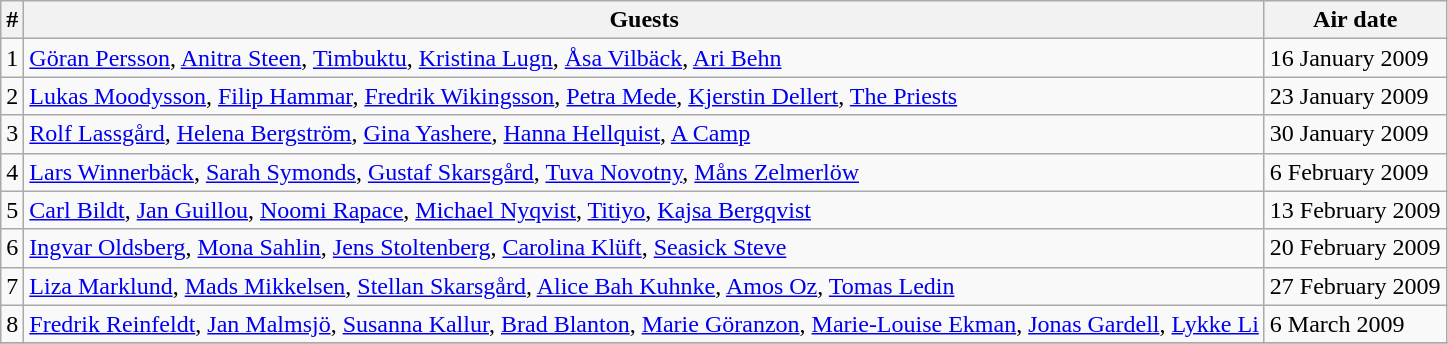<table class="wikitable">
<tr>
<th>#</th>
<th>Guests</th>
<th>Air date</th>
</tr>
<tr>
<td>1</td>
<td><a href='#'>Göran Persson</a>, <a href='#'>Anitra Steen</a>, <a href='#'>Timbuktu</a>, <a href='#'>Kristina Lugn</a>, <a href='#'>Åsa Vilbäck</a>, <a href='#'>Ari Behn</a></td>
<td>16 January 2009</td>
</tr>
<tr>
<td>2</td>
<td><a href='#'>Lukas Moodysson</a>, <a href='#'>Filip Hammar</a>, <a href='#'>Fredrik Wikingsson</a>, <a href='#'>Petra Mede</a>, <a href='#'>Kjerstin Dellert</a>, <a href='#'>The Priests</a></td>
<td>23 January 2009</td>
</tr>
<tr>
<td>3</td>
<td><a href='#'>Rolf Lassgård</a>, <a href='#'>Helena Bergström</a>, <a href='#'>Gina Yashere</a>, <a href='#'>Hanna Hellquist</a>, <a href='#'>A Camp</a></td>
<td>30 January 2009</td>
</tr>
<tr>
<td>4</td>
<td><a href='#'>Lars Winnerbäck</a>, <a href='#'>Sarah Symonds</a>, <a href='#'>Gustaf Skarsgård</a>, <a href='#'>Tuva Novotny</a>, <a href='#'>Måns Zelmerlöw</a></td>
<td>6 February 2009</td>
</tr>
<tr>
<td>5</td>
<td><a href='#'>Carl Bildt</a>, <a href='#'>Jan Guillou</a>, <a href='#'>Noomi Rapace</a>, <a href='#'>Michael Nyqvist</a>, <a href='#'>Titiyo</a>, <a href='#'>Kajsa Bergqvist</a></td>
<td>13 February 2009</td>
</tr>
<tr>
<td>6</td>
<td><a href='#'>Ingvar Oldsberg</a>, <a href='#'>Mona Sahlin</a>, <a href='#'>Jens Stoltenberg</a>, <a href='#'>Carolina Klüft</a>, <a href='#'>Seasick Steve</a></td>
<td>20 February 2009</td>
</tr>
<tr>
<td>7</td>
<td><a href='#'>Liza Marklund</a>, <a href='#'>Mads Mikkelsen</a>, <a href='#'>Stellan Skarsgård</a>, <a href='#'>Alice Bah Kuhnke</a>, <a href='#'>Amos Oz</a>, <a href='#'>Tomas Ledin</a></td>
<td>27 February 2009</td>
</tr>
<tr>
<td>8</td>
<td><a href='#'>Fredrik Reinfeldt</a>, <a href='#'>Jan Malmsjö</a>, <a href='#'>Susanna Kallur</a>, <a href='#'>Brad Blanton</a>, <a href='#'>Marie Göranzon</a>, <a href='#'>Marie-Louise Ekman</a>, <a href='#'>Jonas Gardell</a>, <a href='#'>Lykke Li</a></td>
<td>6 March 2009</td>
</tr>
<tr>
</tr>
</table>
